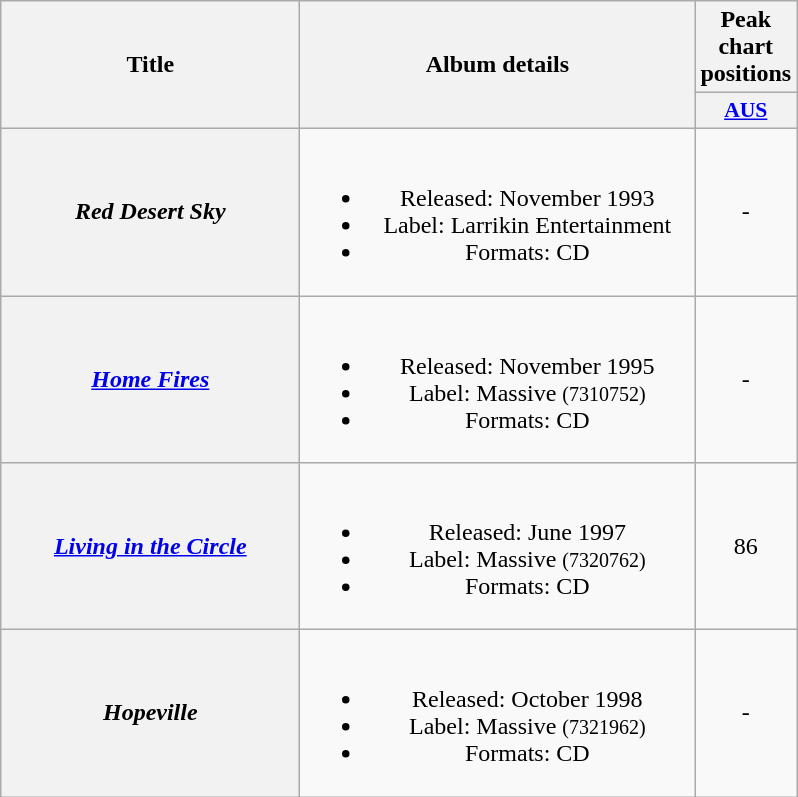<table class="wikitable plainrowheaders" style="text-align:center;">
<tr>
<th scope="col" rowspan="2" style="width:12em;">Title</th>
<th scope="col" rowspan="2" style="width:16em;">Album details</th>
<th scope="col">Peak chart positions</th>
</tr>
<tr>
<th scope="col" style="width:3em;font-size:90%;"><a href='#'>AUS</a><br></th>
</tr>
<tr>
<th scope="row"><em>Red Desert Sky</em></th>
<td><br><ul><li>Released: November 1993</li><li>Label: Larrikin Entertainment</li><li>Formats: CD</li></ul></td>
<td>-</td>
</tr>
<tr>
<th scope="row"><em><a href='#'>Home Fires</a></em></th>
<td><br><ul><li>Released: November 1995</li><li>Label: Massive <small>(7310752)</small></li><li>Formats: CD</li></ul></td>
<td>-</td>
</tr>
<tr>
<th scope="row"><em><a href='#'>Living in the Circle</a></em></th>
<td><br><ul><li>Released: June 1997</li><li>Label: Massive <small>(7320762)</small></li><li>Formats: CD</li></ul></td>
<td>86</td>
</tr>
<tr>
<th scope="row"><em>Hopeville</em></th>
<td><br><ul><li>Released: October 1998</li><li>Label: Massive <small>(7321962)</small></li><li>Formats: CD</li></ul></td>
<td>-</td>
</tr>
</table>
